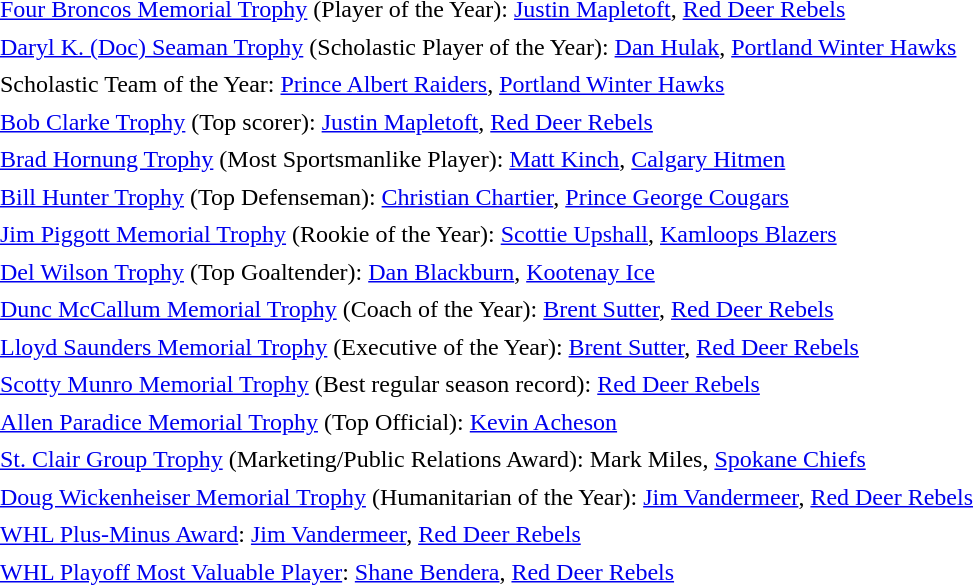<table cellpadding="3" cellspacing="1">
<tr>
<td><a href='#'>Four Broncos Memorial Trophy</a> (Player of the Year): <a href='#'>Justin Mapletoft</a>, <a href='#'>Red Deer Rebels</a></td>
</tr>
<tr>
<td><a href='#'>Daryl K. (Doc) Seaman Trophy</a> (Scholastic Player of the Year): <a href='#'>Dan Hulak</a>, <a href='#'>Portland Winter Hawks</a></td>
</tr>
<tr>
<td>Scholastic Team of the Year: <a href='#'>Prince Albert Raiders</a>, <a href='#'>Portland Winter Hawks</a></td>
</tr>
<tr>
<td><a href='#'>Bob Clarke Trophy</a> (Top scorer): <a href='#'>Justin Mapletoft</a>, <a href='#'>Red Deer Rebels</a></td>
</tr>
<tr>
<td><a href='#'>Brad Hornung Trophy</a> (Most Sportsmanlike Player): <a href='#'>Matt Kinch</a>, <a href='#'>Calgary Hitmen</a></td>
</tr>
<tr>
<td><a href='#'>Bill Hunter Trophy</a> (Top Defenseman): <a href='#'>Christian Chartier</a>, <a href='#'>Prince George Cougars</a></td>
</tr>
<tr>
<td><a href='#'>Jim Piggott Memorial Trophy</a> (Rookie of the Year): <a href='#'>Scottie Upshall</a>, <a href='#'>Kamloops Blazers</a></td>
</tr>
<tr>
<td><a href='#'>Del Wilson Trophy</a> (Top Goaltender): <a href='#'>Dan Blackburn</a>, <a href='#'>Kootenay Ice</a></td>
</tr>
<tr>
<td><a href='#'>Dunc McCallum Memorial Trophy</a> (Coach of the Year): <a href='#'>Brent Sutter</a>, <a href='#'>Red Deer Rebels</a></td>
</tr>
<tr>
<td><a href='#'>Lloyd Saunders Memorial Trophy</a> (Executive of the Year): <a href='#'>Brent Sutter</a>, <a href='#'>Red Deer Rebels</a></td>
</tr>
<tr>
<td><a href='#'>Scotty Munro Memorial Trophy</a> (Best regular season record): <a href='#'>Red Deer Rebels</a></td>
</tr>
<tr>
<td><a href='#'>Allen Paradice Memorial Trophy</a> (Top Official): <a href='#'>Kevin Acheson</a></td>
</tr>
<tr>
<td><a href='#'>St. Clair Group Trophy</a> (Marketing/Public Relations Award): Mark Miles, <a href='#'>Spokane Chiefs</a></td>
</tr>
<tr>
<td><a href='#'>Doug Wickenheiser Memorial Trophy</a> (Humanitarian of the Year): <a href='#'>Jim Vandermeer</a>, <a href='#'>Red Deer Rebels</a></td>
</tr>
<tr>
<td><a href='#'>WHL Plus-Minus Award</a>: <a href='#'>Jim Vandermeer</a>, <a href='#'>Red Deer Rebels</a></td>
</tr>
<tr>
<td><a href='#'>WHL Playoff Most Valuable Player</a>: <a href='#'>Shane Bendera</a>, <a href='#'>Red Deer Rebels</a></td>
</tr>
</table>
